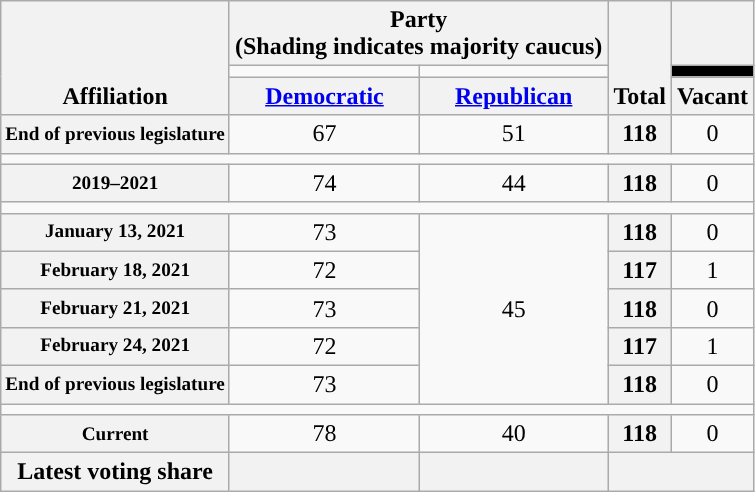<table class=wikitable style="text-align:center">
<tr valign=bottom>
<th rowspan=3>Affiliation</th>
<th colspan=2>Party <div>(Shading indicates majority caucus)</div></th>
<th rowspan=3>Total</th>
<th></th>
</tr>
<tr style="height:5px">
<td style="background-color:"></td>
<td style="background-color:"></td>
<td style="background:black"></td>
</tr>
<tr>
<th><a href='#'>Democratic</a></th>
<th><a href='#'>Republican</a></th>
<th>Vacant</th>
</tr>
<tr>
<th nowrap style="font-size:80%">End of previous legislature</th>
<td>67</td>
<td>51</td>
<th>118</th>
<td>0</td>
</tr>
<tr>
<td colspan=5></td>
</tr>
<tr>
<th nowrap style="font-size:80%">2019–2021</th>
<td>74</td>
<td>44</td>
<th>118</th>
<td>0</td>
</tr>
<tr>
<td colspan=5></td>
</tr>
<tr>
<th nowrap style="font-size:80%">January 13, 2021</th>
<td>73</td>
<td rowspan=5>45</td>
<th>118</th>
<td>0</td>
</tr>
<tr>
<th nowrap style="font-size:80%">February 18, 2021</th>
<td>72</td>
<th>117</th>
<td>1</td>
</tr>
<tr>
<th nowrap style="font-size:80%">February 21, 2021</th>
<td>73</td>
<th>118</th>
<td>0</td>
</tr>
<tr>
<th nowrap style="font-size:80%">February 24, 2021</th>
<td>72</td>
<th>117</th>
<td>1</td>
</tr>
<tr>
<th nowrap style="font-size:80%">End of previous legislature</th>
<td>73</td>
<th>118</th>
<td>0</td>
</tr>
<tr>
<td colspan=5></td>
</tr>
<tr>
<th nowrap style="font-size:80%">Current</th>
<td>78</td>
<td>40</td>
<th>118</th>
<td>0</td>
</tr>
<tr>
<th>Latest voting share</th>
<th></th>
<th></th>
<th colspan=2></th>
</tr>
</table>
